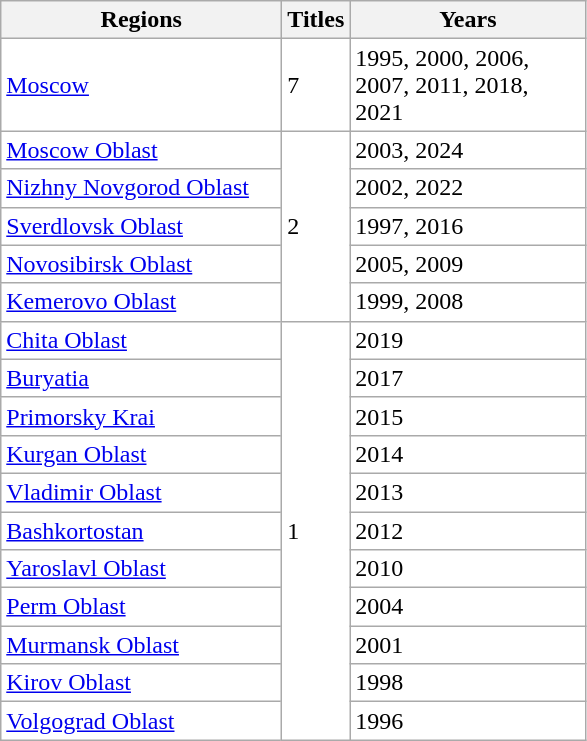<table class="wikitable sortable" style="background:white;">
<tr>
<th width="180">Regions</th>
<th width="30">Titles</th>
<th width="150">Years</th>
</tr>
<tr>
<td><a href='#'>Moscow</a></td>
<td rowspan="1"><div>7</div></td>
<td>1995, 2000, 2006, 2007, 2011, 2018, 2021</td>
</tr>
<tr>
<td><a href='#'>Moscow Oblast</a></td>
<td rowspan="5"><div>2</div></td>
<td>2003, 2024</td>
</tr>
<tr>
<td><a href='#'>Nizhny Novgorod Oblast</a></td>
<td>2002, 2022</td>
</tr>
<tr>
<td><a href='#'>Sverdlovsk Oblast</a></td>
<td>1997, 2016</td>
</tr>
<tr>
<td><a href='#'>Novosibirsk Oblast</a></td>
<td>2005, 2009</td>
</tr>
<tr>
<td><a href='#'>Kemerovo Oblast</a></td>
<td>1999, 2008</td>
</tr>
<tr>
<td><a href='#'>Chita Oblast</a></td>
<td rowspan="11"><div>1</div></td>
<td>2019</td>
</tr>
<tr>
<td><a href='#'>Buryatia</a></td>
<td>2017</td>
</tr>
<tr>
<td><a href='#'>Primorsky Krai</a></td>
<td>2015</td>
</tr>
<tr>
<td><a href='#'>Kurgan Oblast</a></td>
<td>2014</td>
</tr>
<tr>
<td><a href='#'>Vladimir Oblast</a></td>
<td>2013</td>
</tr>
<tr>
<td><a href='#'>Bashkortostan</a></td>
<td>2012</td>
</tr>
<tr>
<td><a href='#'>Yaroslavl Oblast</a></td>
<td>2010</td>
</tr>
<tr>
<td><a href='#'>Perm Oblast</a></td>
<td>2004</td>
</tr>
<tr>
<td><a href='#'>Murmansk Oblast</a></td>
<td>2001</td>
</tr>
<tr>
<td><a href='#'>Kirov Oblast</a></td>
<td>1998</td>
</tr>
<tr>
<td><a href='#'>Volgograd Oblast</a></td>
<td>1996</td>
</tr>
</table>
